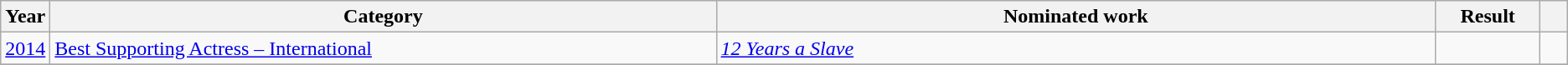<table class=wikitable>
<tr>
<th scope="col" style="width:1em;">Year</th>
<th scope="col" style="width:36em;">Category</th>
<th scope="col" style="width:39em;">Nominated work</th>
<th scope="col" style="width:5em;">Result</th>
<th scope="col" style="width:1em;"></th>
</tr>
<tr>
<td><a href='#'>2014</a></td>
<td><a href='#'>Best Supporting Actress – International</a></td>
<td><em><a href='#'>12 Years a Slave</a></em></td>
<td></td>
<td></td>
</tr>
<tr>
</tr>
</table>
